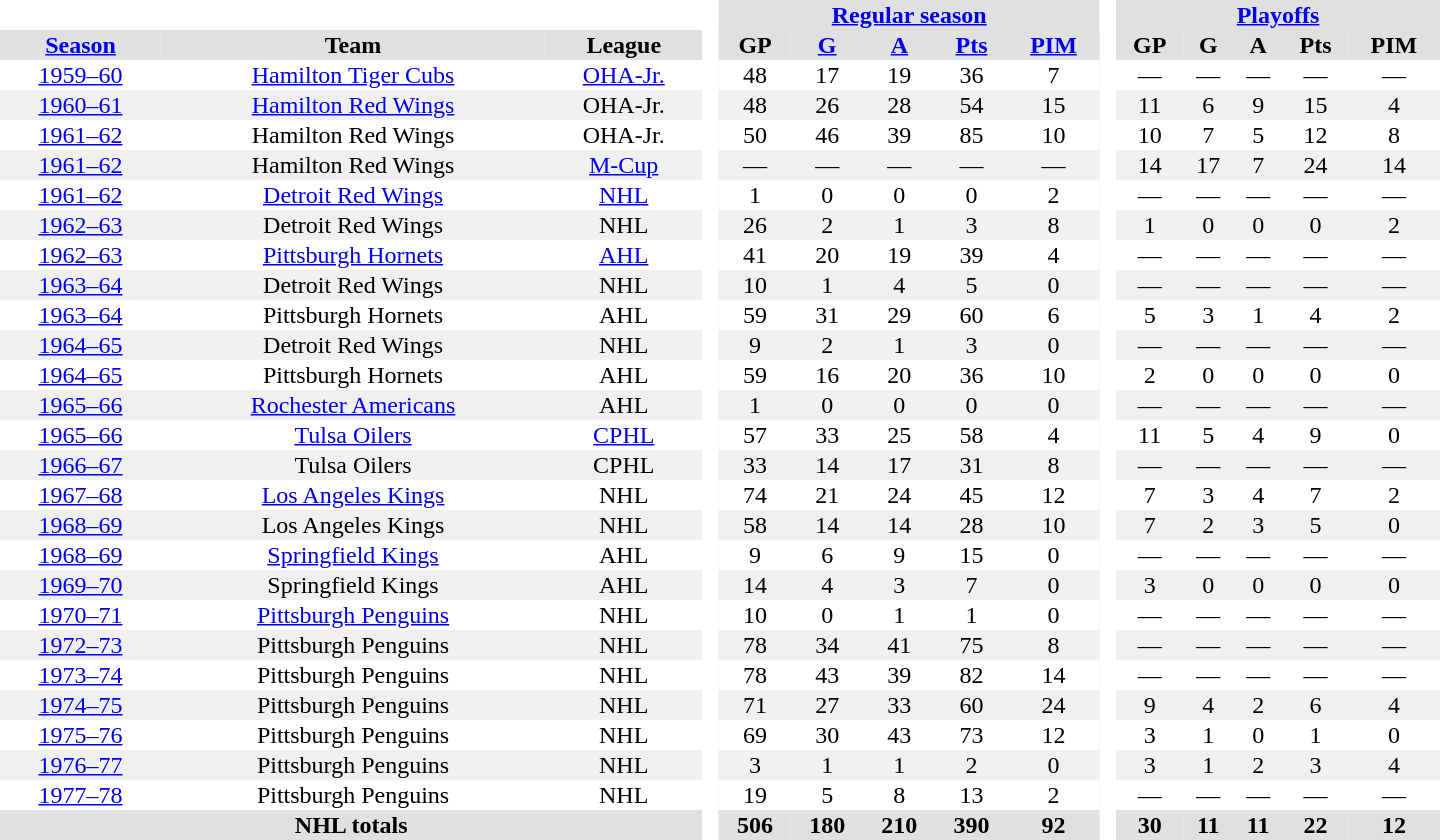<table border="0" cellpadding="1" cellspacing="0" style="text-align:center; width:60em">
<tr bgcolor="#e0e0e0">
<th colspan="3" bgcolor="#ffffff"> </th>
<th rowspan="99" bgcolor="#ffffff"> </th>
<th colspan="5"><a href='#'>Regular season</a></th>
<th rowspan="99" bgcolor="#ffffff"> </th>
<th colspan="5"><a href='#'>Playoffs</a></th>
</tr>
<tr bgcolor="#e0e0e0">
<th><a href='#'>Season</a></th>
<th>Team</th>
<th>League</th>
<th>GP</th>
<th><a href='#'>G</a></th>
<th><a href='#'>A</a></th>
<th><a href='#'>Pts</a></th>
<th><a href='#'>PIM</a></th>
<th>GP</th>
<th>G</th>
<th>A</th>
<th>Pts</th>
<th>PIM</th>
</tr>
<tr>
<td><a href='#'>1959–60</a></td>
<td><a href='#'>Hamilton Tiger Cubs</a></td>
<td><a href='#'>OHA-Jr.</a></td>
<td>48</td>
<td>17</td>
<td>19</td>
<td>36</td>
<td>7</td>
<td>—</td>
<td>—</td>
<td>—</td>
<td>—</td>
<td>—</td>
</tr>
<tr bgcolor="#f0f0f0">
<td><a href='#'>1960–61</a></td>
<td><a href='#'>Hamilton Red Wings</a></td>
<td>OHA-Jr.</td>
<td>48</td>
<td>26</td>
<td>28</td>
<td>54</td>
<td>15</td>
<td>11</td>
<td>6</td>
<td>9</td>
<td>15</td>
<td>4</td>
</tr>
<tr>
<td><a href='#'>1961–62</a></td>
<td>Hamilton Red Wings</td>
<td>OHA-Jr.</td>
<td>50</td>
<td>46</td>
<td>39</td>
<td>85</td>
<td>10</td>
<td>10</td>
<td>7</td>
<td>5</td>
<td>12</td>
<td>8</td>
</tr>
<tr bgcolor="#f0f0f0">
<td><a href='#'>1961–62</a></td>
<td>Hamilton Red Wings</td>
<td><a href='#'>M-Cup</a></td>
<td>—</td>
<td>—</td>
<td>—</td>
<td>—</td>
<td>—</td>
<td>14</td>
<td>17</td>
<td>7</td>
<td>24</td>
<td>14</td>
</tr>
<tr>
<td><a href='#'>1961–62</a></td>
<td><a href='#'>Detroit Red Wings</a></td>
<td><a href='#'>NHL</a></td>
<td>1</td>
<td>0</td>
<td>0</td>
<td>0</td>
<td>2</td>
<td>—</td>
<td>—</td>
<td>—</td>
<td>—</td>
<td>—</td>
</tr>
<tr bgcolor="#f0f0f0">
<td><a href='#'>1962–63</a></td>
<td>Detroit Red Wings</td>
<td>NHL</td>
<td>26</td>
<td>2</td>
<td>1</td>
<td>3</td>
<td>8</td>
<td>1</td>
<td>0</td>
<td>0</td>
<td>0</td>
<td>2</td>
</tr>
<tr>
<td><a href='#'>1962–63</a></td>
<td><a href='#'>Pittsburgh Hornets</a></td>
<td><a href='#'>AHL</a></td>
<td>41</td>
<td>20</td>
<td>19</td>
<td>39</td>
<td>4</td>
<td>—</td>
<td>—</td>
<td>—</td>
<td>—</td>
<td>—</td>
</tr>
<tr bgcolor="#f0f0f0">
<td><a href='#'>1963–64</a></td>
<td>Detroit Red Wings</td>
<td>NHL</td>
<td>10</td>
<td>1</td>
<td>4</td>
<td>5</td>
<td>0</td>
<td>—</td>
<td>—</td>
<td>—</td>
<td>—</td>
<td>—</td>
</tr>
<tr>
<td><a href='#'>1963–64</a></td>
<td>Pittsburgh Hornets</td>
<td>AHL</td>
<td>59</td>
<td>31</td>
<td>29</td>
<td>60</td>
<td>6</td>
<td>5</td>
<td>3</td>
<td>1</td>
<td>4</td>
<td>2</td>
</tr>
<tr bgcolor="#f0f0f0">
<td><a href='#'>1964–65</a></td>
<td>Detroit Red Wings</td>
<td>NHL</td>
<td>9</td>
<td>2</td>
<td>1</td>
<td>3</td>
<td>0</td>
<td>—</td>
<td>—</td>
<td>—</td>
<td>—</td>
<td>—</td>
</tr>
<tr>
<td><a href='#'>1964–65</a></td>
<td>Pittsburgh Hornets</td>
<td>AHL</td>
<td>59</td>
<td>16</td>
<td>20</td>
<td>36</td>
<td>10</td>
<td>2</td>
<td>0</td>
<td>0</td>
<td>0</td>
<td>0</td>
</tr>
<tr bgcolor="#f0f0f0">
<td><a href='#'>1965–66</a></td>
<td><a href='#'>Rochester Americans</a></td>
<td>AHL</td>
<td>1</td>
<td>0</td>
<td>0</td>
<td>0</td>
<td>0</td>
<td>—</td>
<td>—</td>
<td>—</td>
<td>—</td>
<td>—</td>
</tr>
<tr>
<td><a href='#'>1965–66</a></td>
<td><a href='#'>Tulsa Oilers</a></td>
<td><a href='#'>CPHL</a></td>
<td>57</td>
<td>33</td>
<td>25</td>
<td>58</td>
<td>4</td>
<td>11</td>
<td>5</td>
<td>4</td>
<td>9</td>
<td>0</td>
</tr>
<tr bgcolor="#f0f0f0">
<td><a href='#'>1966–67</a></td>
<td>Tulsa Oilers</td>
<td>CPHL</td>
<td>33</td>
<td>14</td>
<td>17</td>
<td>31</td>
<td>8</td>
<td>—</td>
<td>—</td>
<td>—</td>
<td>—</td>
<td>—</td>
</tr>
<tr>
<td><a href='#'>1967–68</a></td>
<td><a href='#'>Los Angeles Kings</a></td>
<td>NHL</td>
<td>74</td>
<td>21</td>
<td>24</td>
<td>45</td>
<td>12</td>
<td>7</td>
<td>3</td>
<td>4</td>
<td>7</td>
<td>2</td>
</tr>
<tr bgcolor="#f0f0f0">
<td><a href='#'>1968–69</a></td>
<td>Los Angeles Kings</td>
<td>NHL</td>
<td>58</td>
<td>14</td>
<td>14</td>
<td>28</td>
<td>10</td>
<td>7</td>
<td>2</td>
<td>3</td>
<td>5</td>
<td>0</td>
</tr>
<tr>
<td><a href='#'>1968–69</a></td>
<td><a href='#'>Springfield Kings</a></td>
<td>AHL</td>
<td>9</td>
<td>6</td>
<td>9</td>
<td>15</td>
<td>0</td>
<td>—</td>
<td>—</td>
<td>—</td>
<td>—</td>
<td>—</td>
</tr>
<tr bgcolor="#f0f0f0">
<td><a href='#'>1969–70</a></td>
<td>Springfield Kings</td>
<td>AHL</td>
<td>14</td>
<td>4</td>
<td>3</td>
<td>7</td>
<td>0</td>
<td>3</td>
<td>0</td>
<td>0</td>
<td>0</td>
<td>0</td>
</tr>
<tr>
<td><a href='#'>1970–71</a></td>
<td><a href='#'>Pittsburgh Penguins</a></td>
<td>NHL</td>
<td>10</td>
<td>0</td>
<td>1</td>
<td>1</td>
<td>0</td>
<td>—</td>
<td>—</td>
<td>—</td>
<td>—</td>
<td>—</td>
</tr>
<tr bgcolor="#f0f0f0">
<td><a href='#'>1972–73</a></td>
<td>Pittsburgh Penguins</td>
<td>NHL</td>
<td>78</td>
<td>34</td>
<td>41</td>
<td>75</td>
<td>8</td>
<td>—</td>
<td>—</td>
<td>—</td>
<td>—</td>
<td>—</td>
</tr>
<tr>
<td><a href='#'>1973–74</a></td>
<td>Pittsburgh Penguins</td>
<td>NHL</td>
<td>78</td>
<td>43</td>
<td>39</td>
<td>82</td>
<td>14</td>
<td>—</td>
<td>—</td>
<td>—</td>
<td>—</td>
<td>—</td>
</tr>
<tr bgcolor="#f0f0f0">
<td><a href='#'>1974–75</a></td>
<td>Pittsburgh Penguins</td>
<td>NHL</td>
<td>71</td>
<td>27</td>
<td>33</td>
<td>60</td>
<td>24</td>
<td>9</td>
<td>4</td>
<td>2</td>
<td>6</td>
<td>4</td>
</tr>
<tr>
<td><a href='#'>1975–76</a></td>
<td>Pittsburgh Penguins</td>
<td>NHL</td>
<td>69</td>
<td>30</td>
<td>43</td>
<td>73</td>
<td>12</td>
<td>3</td>
<td>1</td>
<td>0</td>
<td>1</td>
<td>0</td>
</tr>
<tr bgcolor="#f0f0f0">
<td><a href='#'>1976–77</a></td>
<td>Pittsburgh Penguins</td>
<td>NHL</td>
<td>3</td>
<td>1</td>
<td>1</td>
<td>2</td>
<td>0</td>
<td>3</td>
<td>1</td>
<td>2</td>
<td>3</td>
<td>4</td>
</tr>
<tr>
<td><a href='#'>1977–78</a></td>
<td>Pittsburgh Penguins</td>
<td>NHL</td>
<td>19</td>
<td>5</td>
<td>8</td>
<td>13</td>
<td>2</td>
<td>—</td>
<td>—</td>
<td>—</td>
<td>—</td>
<td>—</td>
</tr>
<tr bgcolor="#e0e0e0">
<th colspan="3">NHL totals</th>
<th>506</th>
<th>180</th>
<th>210</th>
<th>390</th>
<th>92</th>
<th>30</th>
<th>11</th>
<th>11</th>
<th>22</th>
<th>12</th>
</tr>
</table>
